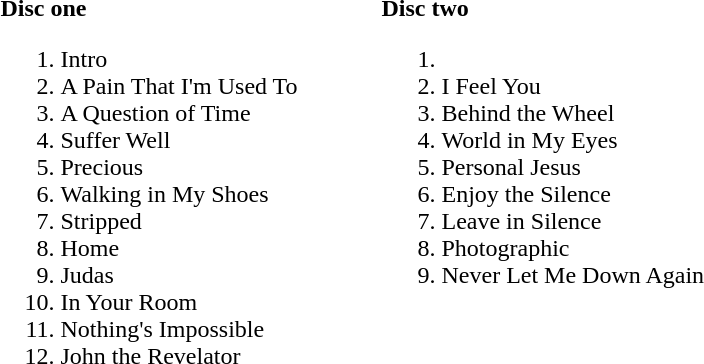<table ->
<tr>
<td width=250 valign=top><br><strong>Disc one</strong><ol><li>Intro</li><li>A Pain That I'm Used To</li><li>A Question of Time</li><li>Suffer Well</li><li>Precious</li><li>Walking in My Shoes</li><li>Stripped</li><li>Home</li><li>Judas</li><li>In Your Room</li><li>Nothing's Impossible</li><li>John the Revelator</li></ol></td>
<td width=250 valign=top><br><strong>Disc two</strong><ol><li><li>I Feel You</li><li>Behind the Wheel</li><li>World in My Eyes</li><li>Personal Jesus</li><li>Enjoy the Silence</li><li>Leave in Silence</li><li>Photographic</li><li>Never Let Me Down Again</li></ol></td>
</tr>
</table>
